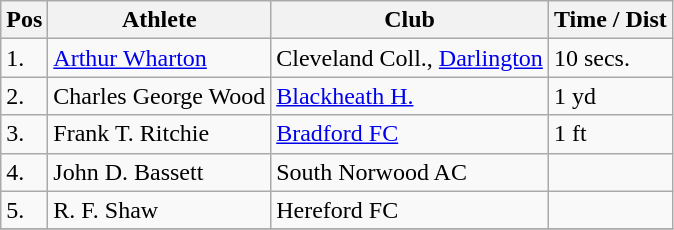<table class="wikitable">
<tr>
<th>Pos</th>
<th>Athlete</th>
<th>Club</th>
<th>Time / Dist</th>
</tr>
<tr>
<td>1.</td>
<td><a href='#'>Arthur Wharton</a></td>
<td>Cleveland Coll., <a href='#'>Darlington</a></td>
<td>10 secs.</td>
</tr>
<tr>
<td>2.</td>
<td>Charles George Wood</td>
<td><a href='#'>Blackheath H.</a></td>
<td>1 yd</td>
</tr>
<tr>
<td>3.</td>
<td>Frank T. Ritchie</td>
<td><a href='#'>Bradford FC</a></td>
<td>1 ft</td>
</tr>
<tr>
<td>4.</td>
<td>John D. Bassett</td>
<td>South Norwood AC</td>
<td></td>
</tr>
<tr>
<td>5.</td>
<td>R. F. Shaw</td>
<td>Hereford FC</td>
<td></td>
</tr>
<tr>
</tr>
</table>
